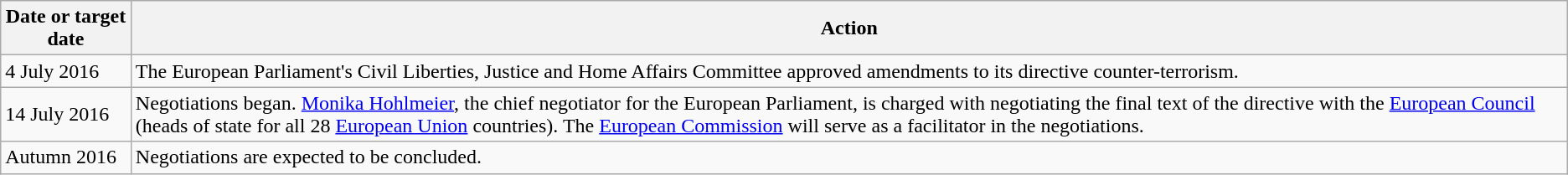<table class="wikitable">
<tr>
<th>Date or target date</th>
<th>Action</th>
</tr>
<tr>
<td>4 July 2016</td>
<td>The European Parliament's Civil Liberties, Justice and Home Affairs Committee approved amendments to its directive counter-terrorism.</td>
</tr>
<tr>
<td>14 July 2016</td>
<td>Negotiations began. <a href='#'>Monika Hohlmeier</a>, the chief negotiator for the European Parliament, is charged with negotiating the final text of the directive with the <a href='#'>European Council</a> (heads of state for all 28 <a href='#'>European Union</a> countries). The <a href='#'>European Commission</a> will serve as a facilitator in the negotiations.</td>
</tr>
<tr>
<td>Autumn 2016</td>
<td>Negotiations are expected to be concluded.</td>
</tr>
</table>
